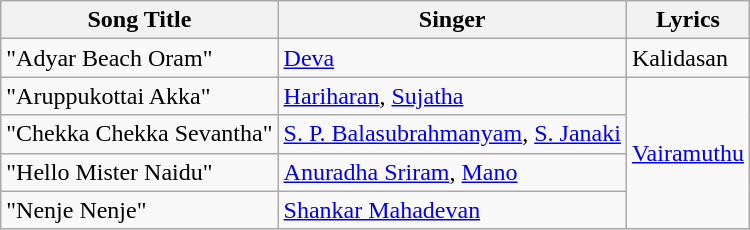<table class="wikitable">
<tr>
<th>Song Title</th>
<th>Singer</th>
<th>Lyrics</th>
</tr>
<tr>
<td>"Adyar Beach Oram"</td>
<td><a href='#'>Deva</a></td>
<td>Kalidasan</td>
</tr>
<tr>
<td>"Aruppukottai Akka"</td>
<td><a href='#'>Hariharan</a>, <a href='#'>Sujatha</a></td>
<td rowspan=4><a href='#'>Vairamuthu</a></td>
</tr>
<tr>
<td>"Chekka Chekka Sevantha"</td>
<td><a href='#'>S. P. Balasubrahmanyam</a>, <a href='#'>S. Janaki</a></td>
</tr>
<tr>
<td>"Hello Mister Naidu"</td>
<td><a href='#'>Anuradha Sriram</a>, <a href='#'>Mano</a></td>
</tr>
<tr>
<td>"Nenje Nenje"</td>
<td><a href='#'>Shankar Mahadevan</a></td>
</tr>
</table>
